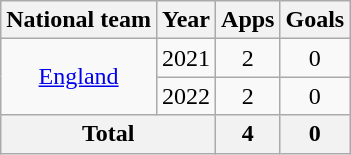<table class="wikitable" style="text-align: center;">
<tr>
<th>National team</th>
<th>Year</th>
<th>Apps</th>
<th>Goals</th>
</tr>
<tr>
<td rowspan="2"><a href='#'>England</a></td>
<td>2021</td>
<td>2</td>
<td>0</td>
</tr>
<tr>
<td>2022</td>
<td>2</td>
<td>0</td>
</tr>
<tr>
<th colspan="2">Total</th>
<th>4</th>
<th>0</th>
</tr>
</table>
